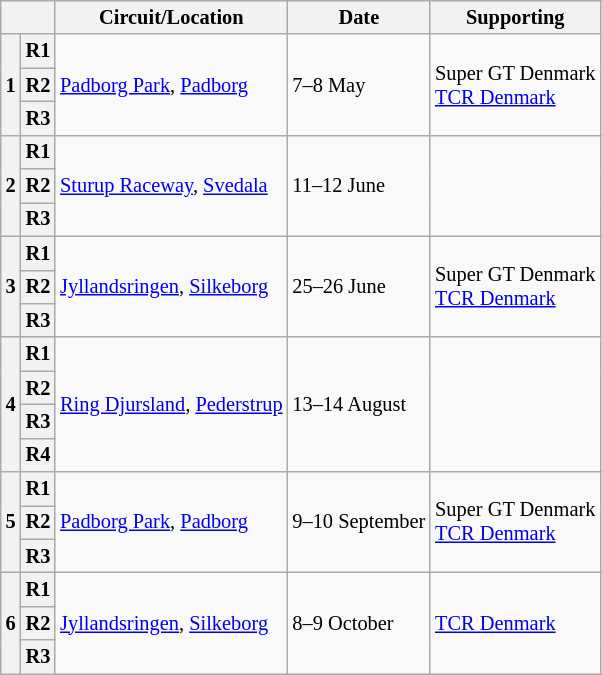<table class="wikitable" style="font-size: 85%">
<tr>
<th colspan=2></th>
<th>Circuit/Location</th>
<th>Date</th>
<th>Supporting</th>
</tr>
<tr>
<th rowspan=3>1</th>
<th>R1</th>
<td rowspan=3> <a href='#'>Padborg Park</a>, <a href='#'>Padborg</a></td>
<td rowspan=3>7–8 May</td>
<td rowspan=3>Super GT Denmark<br><a href='#'>TCR Denmark</a></td>
</tr>
<tr>
<th>R2</th>
</tr>
<tr>
<th>R3</th>
</tr>
<tr>
<th rowspan=3>2</th>
<th>R1</th>
<td rowspan=3> <a href='#'>Sturup Raceway</a>, <a href='#'>Svedala</a></td>
<td rowspan=3>11–12 June</td>
<td rowspan=3></td>
</tr>
<tr>
<th>R2</th>
</tr>
<tr>
<th>R3</th>
</tr>
<tr>
<th rowspan=3>3</th>
<th>R1</th>
<td rowspan=3> <a href='#'>Jyllandsringen</a>, <a href='#'>Silkeborg</a></td>
<td rowspan=3>25–26 June</td>
<td rowspan=3>Super GT Denmark<br><a href='#'>TCR Denmark</a></td>
</tr>
<tr>
<th>R2</th>
</tr>
<tr>
<th>R3</th>
</tr>
<tr>
<th rowspan=4>4</th>
<th>R1</th>
<td rowspan=4> <a href='#'>Ring Djursland</a>, <a href='#'>Pederstrup</a></td>
<td rowspan=4>13–14 August</td>
<td rowspan=4></td>
</tr>
<tr>
<th>R2</th>
</tr>
<tr>
<th>R3</th>
</tr>
<tr>
<th>R4</th>
</tr>
<tr>
<th rowspan=3>5</th>
<th>R1</th>
<td rowspan=3> <a href='#'>Padborg Park</a>, <a href='#'>Padborg</a></td>
<td rowspan=3>9–10 September</td>
<td rowspan=3>Super GT Denmark<br><a href='#'>TCR Denmark</a></td>
</tr>
<tr>
<th>R2</th>
</tr>
<tr>
<th>R3</th>
</tr>
<tr>
<th rowspan=3>6</th>
<th>R1</th>
<td rowspan=3> <a href='#'>Jyllandsringen</a>, <a href='#'>Silkeborg</a></td>
<td rowspan=3>8–9 October</td>
<td rowspan=3><a href='#'>TCR Denmark</a></td>
</tr>
<tr>
<th>R2</th>
</tr>
<tr>
<th>R3</th>
</tr>
</table>
